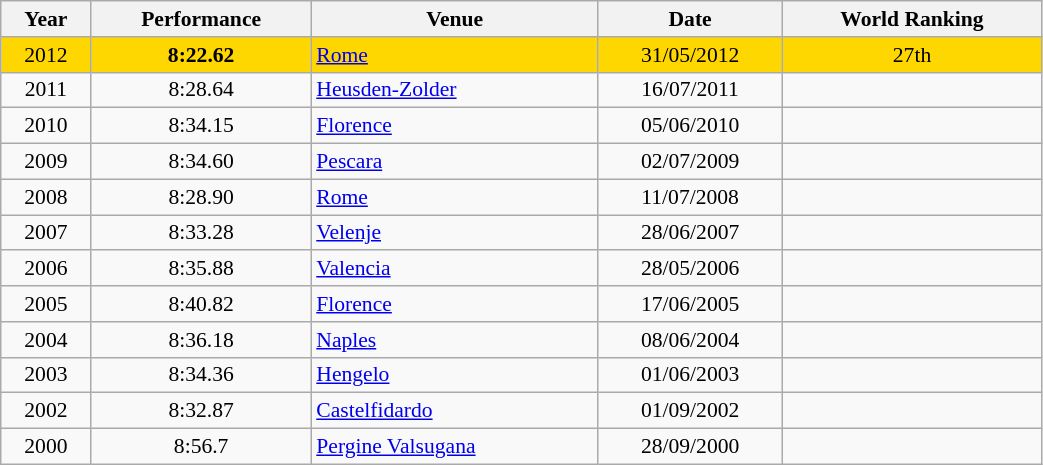<table class="wikitable" width=55% style="font-size:90%; text-align:center;">
<tr>
<th>Year</th>
<th>Performance</th>
<th>Venue</th>
<th>Date</th>
<th>World Ranking</th>
</tr>
<tr bgcolor=gold>
<td>2012</td>
<td><strong>8:22.62</strong></td>
<td align=left> <a href='#'>Rome</a></td>
<td>31/05/2012</td>
<td>27th</td>
</tr>
<tr>
<td>2011</td>
<td>8:28.64</td>
<td align=left> <a href='#'>Heusden-Zolder</a></td>
<td>16/07/2011</td>
<td></td>
</tr>
<tr>
<td>2010</td>
<td>8:34.15</td>
<td align=left> <a href='#'>Florence</a></td>
<td>05/06/2010</td>
<td></td>
</tr>
<tr>
<td>2009</td>
<td>8:34.60</td>
<td align=left> <a href='#'>Pescara</a></td>
<td>02/07/2009</td>
<td></td>
</tr>
<tr>
<td>2008</td>
<td>8:28.90</td>
<td align=left> <a href='#'>Rome</a></td>
<td>11/07/2008</td>
<td></td>
</tr>
<tr>
<td>2007</td>
<td>8:33.28</td>
<td align=left> <a href='#'>Velenje</a></td>
<td>28/06/2007</td>
<td></td>
</tr>
<tr>
<td>2006</td>
<td>8:35.88</td>
<td align=left> <a href='#'>Valencia</a></td>
<td>28/05/2006</td>
<td></td>
</tr>
<tr>
<td>2005</td>
<td>8:40.82</td>
<td align=left> <a href='#'>Florence</a></td>
<td>17/06/2005</td>
<td></td>
</tr>
<tr>
<td>2004</td>
<td>8:36.18</td>
<td align=left> <a href='#'>Naples</a></td>
<td>08/06/2004</td>
<td></td>
</tr>
<tr>
<td>2003</td>
<td>8:34.36</td>
<td align=left> <a href='#'>Hengelo</a></td>
<td>01/06/2003</td>
<td></td>
</tr>
<tr>
<td>2002</td>
<td>8:32.87</td>
<td align=left> <a href='#'>Castelfidardo</a></td>
<td>01/09/2002</td>
<td></td>
</tr>
<tr>
<td>2000</td>
<td>8:56.7</td>
<td align=left> <a href='#'>Pergine Valsugana</a></td>
<td>28/09/2000</td>
<td></td>
</tr>
</table>
